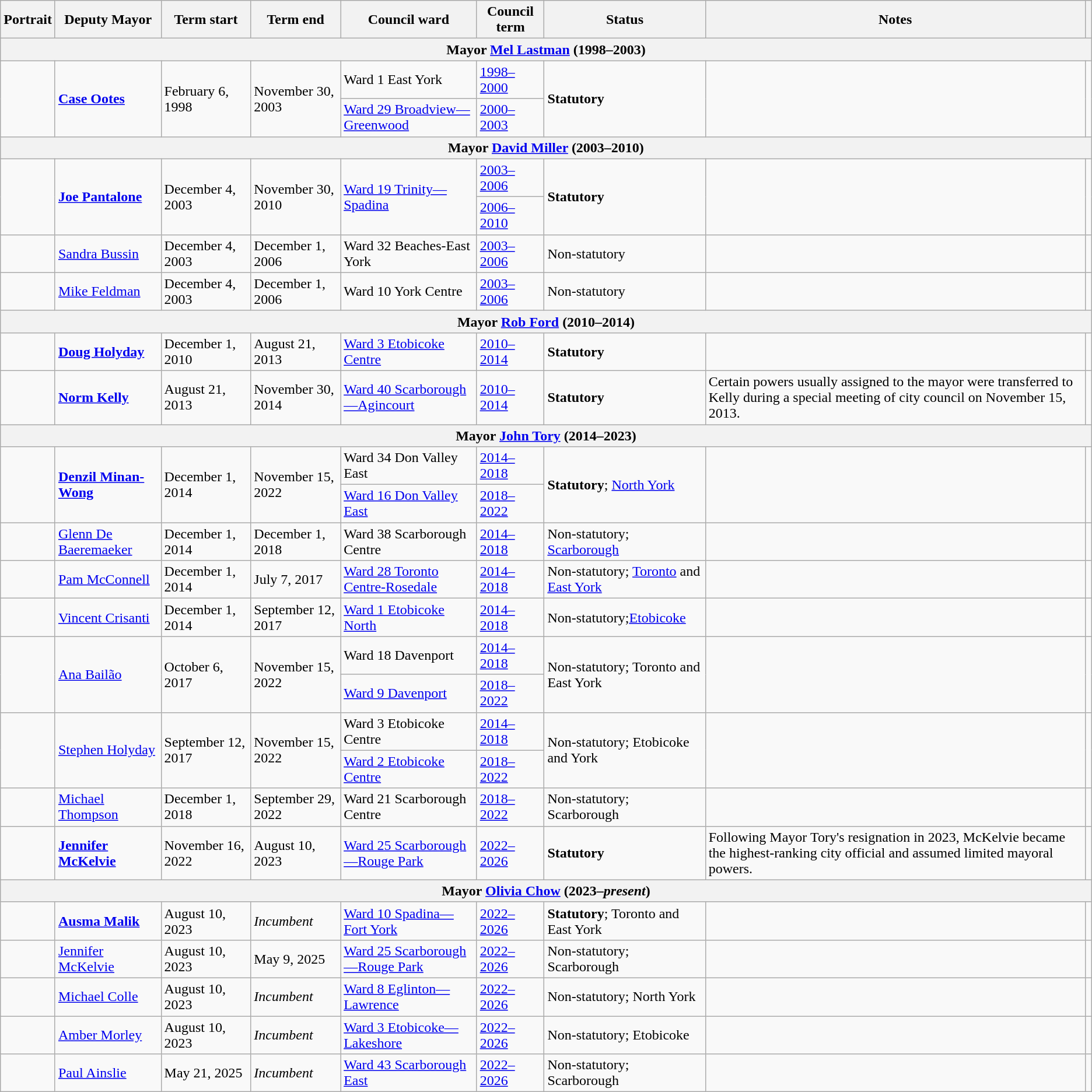<table class="wikitable">
<tr>
<th>Portrait</th>
<th>Deputy Mayor</th>
<th>Term start</th>
<th>Term end</th>
<th>Council ward</th>
<th>Council term</th>
<th>Status</th>
<th>Notes</th>
<th></th>
</tr>
<tr>
<th colspan="9">Mayor <a href='#'>Mel Lastman</a> (1998–2003)</th>
</tr>
<tr>
<td rowspan="2"></td>
<td rowspan="2"><strong><a href='#'>Case Ootes</a></strong></td>
<td rowspan="2">February 6, 1998</td>
<td rowspan="2">November 30, 2003</td>
<td>Ward 1 East York</td>
<td><a href='#'>1998–2000</a></td>
<td rowspan="2"><strong>Statutory</strong></td>
<td rowspan="2"></td>
<td rowspan="2"></td>
</tr>
<tr>
<td><a href='#'>Ward 29 Broadview—Greenwood</a></td>
<td><a href='#'>2000–2003</a></td>
</tr>
<tr>
<th colspan="9">Mayor <a href='#'>David Miller</a> (2003–2010)</th>
</tr>
<tr>
<td rowspan="2"></td>
<td rowspan="2"><strong><a href='#'>Joe Pantalone</a></strong></td>
<td rowspan="2">December 4, 2003</td>
<td rowspan="2">November 30, 2010</td>
<td rowspan="2"><a href='#'>Ward 19 Trinity—Spadina</a></td>
<td><a href='#'>2003–2006</a></td>
<td rowspan="2"><strong>Statutory</strong></td>
<td rowspan="2"></td>
<td rowspan="2"></td>
</tr>
<tr>
<td><a href='#'>2006–2010</a></td>
</tr>
<tr>
<td></td>
<td><a href='#'>Sandra Bussin</a></td>
<td>December 4, 2003</td>
<td>December 1, 2006</td>
<td>Ward 32 Beaches-East York</td>
<td><a href='#'>2003–2006</a></td>
<td>Non-statutory</td>
<td></td>
<td></td>
</tr>
<tr>
<td></td>
<td><a href='#'>Mike Feldman</a></td>
<td>December 4, 2003</td>
<td>December 1, 2006</td>
<td>Ward 10 York Centre</td>
<td><a href='#'>2003–2006</a></td>
<td>Non-statutory</td>
<td></td>
<td></td>
</tr>
<tr>
<th colspan="9">Mayor <a href='#'>Rob Ford</a> (2010–2014)</th>
</tr>
<tr>
<td></td>
<td><strong><a href='#'>Doug Holyday</a></strong></td>
<td>December 1, 2010</td>
<td>August 21, 2013</td>
<td><a href='#'>Ward 3 Etobicoke Centre</a></td>
<td><a href='#'>2010–2014</a></td>
<td><strong>Statutory</strong></td>
<td></td>
<td></td>
</tr>
<tr>
<td></td>
<td><strong><a href='#'>Norm Kelly</a></strong></td>
<td>August 21, 2013</td>
<td>November 30, 2014</td>
<td><a href='#'>Ward 40 Scarborough—Agincourt</a></td>
<td><a href='#'>2010–2014</a></td>
<td><strong>Statutory</strong></td>
<td>Certain powers usually assigned to the mayor were transferred to Kelly during a special meeting of city council on November 15, 2013.</td>
<td></td>
</tr>
<tr>
<th colspan="9">Mayor <a href='#'>John Tory</a> (2014–2023)</th>
</tr>
<tr>
<td rowspan="2"></td>
<td rowspan="2"><a href='#'><strong>Denzil Minan-Wong</strong></a></td>
<td rowspan="2">December 1, 2014</td>
<td rowspan="2">November 15, 2022</td>
<td>Ward 34 Don Valley East</td>
<td><a href='#'>2014–2018</a></td>
<td rowspan="2"><strong>Statutory</strong>; <a href='#'>North York</a></td>
<td rowspan="2"></td>
<td rowspan="2"></td>
</tr>
<tr>
<td><a href='#'>Ward 16 Don Valley East</a></td>
<td><a href='#'>2018–2022</a></td>
</tr>
<tr>
<td></td>
<td><a href='#'>Glenn De Baeremaeker</a></td>
<td>December 1, 2014</td>
<td>December 1, 2018</td>
<td>Ward 38 Scarborough Centre</td>
<td><a href='#'>2014–2018</a></td>
<td>Non-statutory; <a href='#'>Scarborough</a></td>
<td></td>
<td></td>
</tr>
<tr>
<td></td>
<td><a href='#'>Pam McConnell</a></td>
<td>December 1, 2014</td>
<td>July 7, 2017</td>
<td><a href='#'>Ward 28 Toronto Centre-Rosedale</a></td>
<td><a href='#'>2014–2018</a></td>
<td>Non-statutory; <a href='#'>Toronto</a> and <a href='#'>East York</a></td>
<td></td>
<td></td>
</tr>
<tr>
<td></td>
<td><a href='#'>Vincent Crisanti</a></td>
<td>December 1, 2014</td>
<td>September 12, 2017</td>
<td><a href='#'>Ward 1 Etobicoke North</a></td>
<td><a href='#'>2014–2018</a></td>
<td>Non-statutory;<a href='#'>Etobicoke</a></td>
<td></td>
<td></td>
</tr>
<tr>
<td rowspan="2"></td>
<td rowspan="2"><a href='#'>Ana Bailão</a></td>
<td rowspan="2">October 6, 2017</td>
<td rowspan="2">November 15, 2022</td>
<td>Ward 18 Davenport</td>
<td><a href='#'>2014–2018</a></td>
<td rowspan="2">Non-statutory; Toronto and East York</td>
<td rowspan="2"></td>
<td rowspan="2"></td>
</tr>
<tr>
<td><a href='#'>Ward 9 Davenport</a></td>
<td><a href='#'>2018–2022</a></td>
</tr>
<tr>
<td rowspan="2"></td>
<td rowspan="2"><a href='#'>Stephen Holyday</a></td>
<td rowspan="2">September 12, 2017</td>
<td rowspan="2">November 15, 2022</td>
<td>Ward 3 Etobicoke Centre</td>
<td><a href='#'>2014–2018</a></td>
<td rowspan="2">Non-statutory; Etobicoke and York</td>
<td rowspan="2"></td>
<td rowspan="2"></td>
</tr>
<tr>
<td><a href='#'>Ward 2 Etobicoke Centre</a></td>
<td><a href='#'>2018–2022</a></td>
</tr>
<tr>
<td></td>
<td><a href='#'>Michael Thompson</a></td>
<td>December 1, 2018</td>
<td>September 29, 2022</td>
<td>Ward 21 Scarborough Centre</td>
<td><a href='#'>2018–2022</a></td>
<td>Non-statutory; Scarborough</td>
<td></td>
<td></td>
</tr>
<tr>
<td></td>
<td><strong><a href='#'>Jennifer McKelvie</a></strong></td>
<td>November 16, 2022</td>
<td>August 10, 2023</td>
<td><a href='#'>Ward 25 Scarborough—Rouge Park</a></td>
<td><a href='#'>2022–2026</a></td>
<td><strong>Statutory</strong></td>
<td>Following Mayor Tory's resignation in 2023, McKelvie became the highest-ranking city official and assumed limited mayoral powers.</td>
<td></td>
</tr>
<tr>
<th colspan="9">Mayor <a href='#'>Olivia Chow</a> (2023–<em>present</em>)</th>
</tr>
<tr>
<td></td>
<td><strong><a href='#'>Ausma Malik</a></strong></td>
<td>August 10, 2023</td>
<td><em>Incumbent</em></td>
<td><a href='#'>Ward 10 Spadina—Fort York</a></td>
<td><a href='#'>2022–2026</a></td>
<td><strong>Statutory</strong>; Toronto and East York</td>
<td></td>
<td></td>
</tr>
<tr>
<td></td>
<td><a href='#'>Jennifer McKelvie</a></td>
<td>August 10, 2023</td>
<td>May 9, 2025</td>
<td><a href='#'>Ward 25 Scarborough—Rouge Park</a></td>
<td><a href='#'>2022–2026</a></td>
<td>Non-statutory; Scarborough</td>
<td></td>
<td></td>
</tr>
<tr>
<td></td>
<td><a href='#'>Michael Colle</a></td>
<td>August 10, 2023</td>
<td><em>Incumbent</em></td>
<td><a href='#'>Ward 8 Eglinton—Lawrence</a></td>
<td><a href='#'>2022–2026</a></td>
<td>Non-statutory; North York</td>
<td></td>
<td></td>
</tr>
<tr>
<td></td>
<td><a href='#'>Amber Morley</a></td>
<td>August 10, 2023</td>
<td><em>Incumbent</em></td>
<td><a href='#'>Ward 3 Etobicoke—Lakeshore</a></td>
<td><a href='#'>2022–2026</a></td>
<td>Non-statutory; Etobicoke</td>
<td></td>
<td></td>
</tr>
<tr>
<td></td>
<td><a href='#'>Paul Ainslie</a></td>
<td>May 21, 2025</td>
<td><em>Incumbent</em></td>
<td><a href='#'>Ward 43 Scarborough East</a></td>
<td><a href='#'>2022–2026</a></td>
<td>Non-statutory; Scarborough</td>
<td></td>
<td></td>
</tr>
</table>
